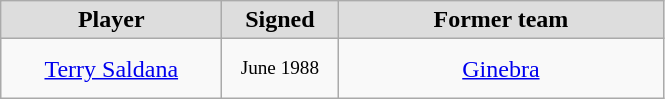<table class="wikitable" style="text-align: center">
<tr align="center" bgcolor="#dddddd">
<td style="width:140px"><strong>Player</strong></td>
<td style="width:70px"><strong>Signed</strong></td>
<td style="width:210px"><strong>Former team</strong></td>
</tr>
<tr style="height:40px">
<td><a href='#'>Terry Saldana</a></td>
<td style="font-size: 80%">June 1988</td>
<td><a href='#'>Ginebra</a></td>
</tr>
</table>
